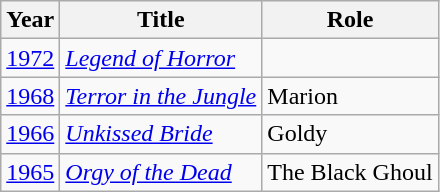<table class="wikitable">
<tr>
<th>Year</th>
<th>Title</th>
<th>Role</th>
</tr>
<tr>
<td><a href='#'>1972</a></td>
<td><em><a href='#'>Legend of Horror</a></em></td>
<td></td>
</tr>
<tr>
<td><a href='#'>1968</a></td>
<td><em><a href='#'>Terror in the Jungle</a></em></td>
<td>Marion</td>
</tr>
<tr>
<td><a href='#'>1966</a></td>
<td><em><a href='#'>Unkissed Bride</a></em></td>
<td>Goldy</td>
</tr>
<tr>
<td><a href='#'>1965</a></td>
<td><em><a href='#'>Orgy of the Dead</a></em></td>
<td>The Black Ghoul</td>
</tr>
</table>
